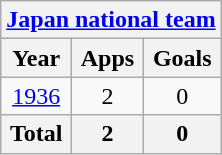<table class="wikitable" style="text-align:center">
<tr>
<th colspan=3><a href='#'>Japan national team</a></th>
</tr>
<tr>
<th>Year</th>
<th>Apps</th>
<th>Goals</th>
</tr>
<tr>
<td><a href='#'>1936</a></td>
<td>2</td>
<td>0</td>
</tr>
<tr>
<th>Total</th>
<th>2</th>
<th>0</th>
</tr>
</table>
